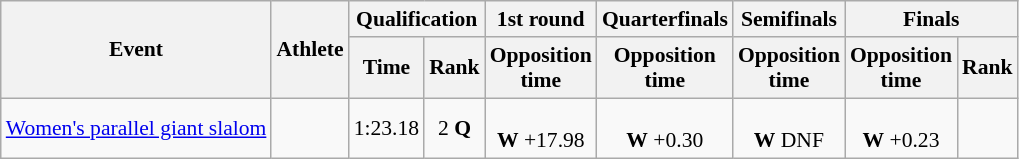<table class="wikitable" border="1" style="font-size:90%">
<tr>
<th rowspan=2>Event</th>
<th rowspan=2>Athlete</th>
<th colspan=2>Qualification</th>
<th>1st round</th>
<th>Quarterfinals</th>
<th>Semifinals</th>
<th colspan=2>Finals</th>
</tr>
<tr>
<th>Time</th>
<th>Rank</th>
<th>Opposition<br>time</th>
<th>Opposition<br>time</th>
<th>Opposition<br>time</th>
<th>Opposition<br>time</th>
<th>Rank</th>
</tr>
<tr>
<td><a href='#'>Women's parallel giant slalom</a></td>
<td></td>
<td align=center>1:23.18</td>
<td align=center>2 <strong>Q</strong></td>
<td align=center><br><strong>W</strong> +17.98</td>
<td align=center><br><strong>W</strong> +0.30</td>
<td align=center> <br><strong>W</strong> DNF</td>
<td align=center> <br> <strong>W</strong> +0.23</td>
<td align=center></td>
</tr>
</table>
